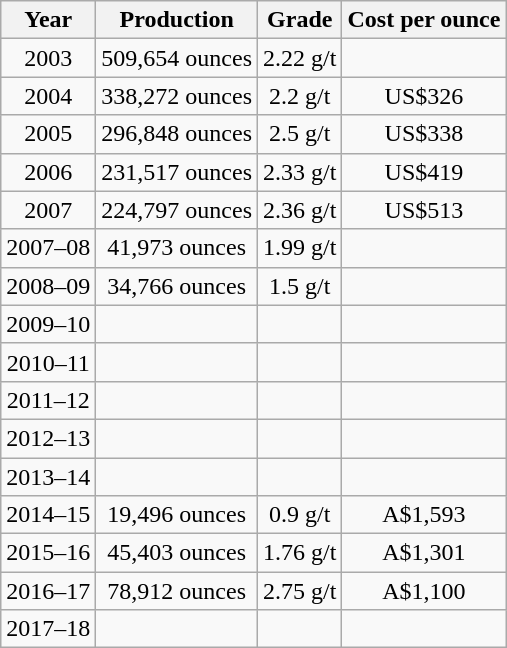<table class="wikitable">
<tr style="text-align:center;">
<th>Year </th>
<th>Production</th>
<th>Grade</th>
<th>Cost per ounce</th>
</tr>
<tr style="text-align:center;">
<td>2003</td>
<td>509,654 ounces</td>
<td>2.22 g/t</td>
<td></td>
</tr>
<tr style="text-align:center;">
<td>2004</td>
<td>338,272 ounces</td>
<td>2.2 g/t</td>
<td>US$326</td>
</tr>
<tr style="text-align:center;">
<td>2005</td>
<td>296,848 ounces</td>
<td>2.5 g/t</td>
<td>US$338</td>
</tr>
<tr style="text-align:center;">
<td>2006</td>
<td>231,517 ounces</td>
<td>2.33 g/t</td>
<td>US$419</td>
</tr>
<tr style="text-align:center;">
<td>2007</td>
<td>224,797 ounces</td>
<td>2.36 g/t</td>
<td>US$513</td>
</tr>
<tr style="text-align:center;">
<td>2007–08</td>
<td>41,973 ounces</td>
<td>1.99 g/t</td>
<td></td>
</tr>
<tr style="text-align:center;">
<td>2008–09</td>
<td>34,766 ounces</td>
<td>1.5 g/t</td>
<td></td>
</tr>
<tr style="text-align:center;">
<td>2009–10</td>
<td></td>
<td></td>
<td></td>
</tr>
<tr style="text-align:center;">
<td>2010–11</td>
<td></td>
<td></td>
<td></td>
</tr>
<tr style="text-align:center;">
<td>2011–12</td>
<td></td>
<td></td>
<td></td>
</tr>
<tr style="text-align:center;">
<td>2012–13</td>
<td></td>
<td></td>
<td></td>
</tr>
<tr style="text-align:center;">
<td>2013–14</td>
<td></td>
<td></td>
<td></td>
</tr>
<tr style="text-align:center;">
<td>2014–15</td>
<td>19,496 ounces</td>
<td>0.9 g/t</td>
<td>A$1,593</td>
</tr>
<tr style="text-align:center;">
<td>2015–16</td>
<td>45,403 ounces</td>
<td>1.76 g/t</td>
<td>A$1,301</td>
</tr>
<tr style="text-align:center;">
<td>2016–17</td>
<td>78,912 ounces</td>
<td>2.75 g/t</td>
<td>A$1,100</td>
</tr>
<tr style="text-align:center;">
<td>2017–18</td>
<td></td>
<td></td>
<td></td>
</tr>
</table>
